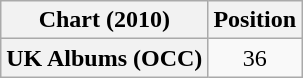<table class="wikitable plainrowheaders" style="text-align:center">
<tr>
<th scope="col">Chart (2010)</th>
<th scope="col">Position</th>
</tr>
<tr>
<th scope="row">UK Albums (OCC)</th>
<td>36</td>
</tr>
</table>
